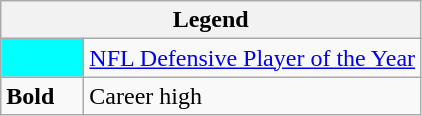<table class="wikitable">
<tr>
<th colspan="2">Legend</th>
</tr>
<tr>
<td style="background:#0ff; width:3em;"></td>
<td><a href='#'>NFL Defensive Player of the Year</a></td>
</tr>
<tr>
<td><strong>Bold</strong></td>
<td>Career high</td>
</tr>
</table>
